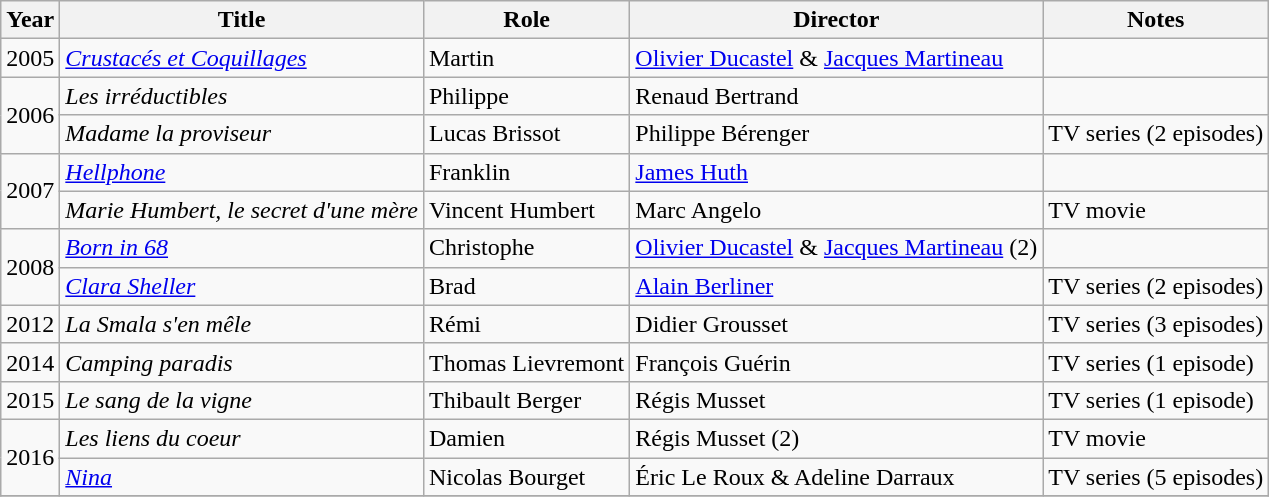<table class="wikitable">
<tr>
<th>Year</th>
<th>Title</th>
<th>Role</th>
<th>Director</th>
<th>Notes</th>
</tr>
<tr>
<td rowspan=1>2005</td>
<td><em><a href='#'>Crustacés et Coquillages</a></em></td>
<td>Martin</td>
<td><a href='#'>Olivier Ducastel</a> & <a href='#'>Jacques Martineau</a></td>
<td></td>
</tr>
<tr>
<td rowspan=2>2006</td>
<td><em>Les irréductibles</em></td>
<td>Philippe</td>
<td>Renaud Bertrand</td>
<td></td>
</tr>
<tr>
<td><em>Madame la proviseur</em></td>
<td>Lucas Brissot</td>
<td>Philippe Bérenger</td>
<td>TV series (2 episodes)</td>
</tr>
<tr>
<td rowspan=2>2007</td>
<td><em><a href='#'>Hellphone</a></em></td>
<td>Franklin</td>
<td><a href='#'>James Huth</a></td>
<td></td>
</tr>
<tr>
<td><em>Marie Humbert, le secret d'une mère</em></td>
<td>Vincent Humbert</td>
<td>Marc Angelo</td>
<td>TV movie</td>
</tr>
<tr>
<td rowspan=2>2008</td>
<td><em><a href='#'>Born in 68</a></em></td>
<td>Christophe</td>
<td><a href='#'>Olivier Ducastel</a> & <a href='#'>Jacques Martineau</a> (2)</td>
<td></td>
</tr>
<tr>
<td><em><a href='#'>Clara Sheller</a></em></td>
<td>Brad</td>
<td><a href='#'>Alain Berliner</a></td>
<td>TV series (2 episodes)</td>
</tr>
<tr>
<td rowspan=1>2012</td>
<td><em>La Smala s'en mêle</em></td>
<td>Rémi</td>
<td>Didier Grousset</td>
<td>TV series (3 episodes)</td>
</tr>
<tr>
<td rowspan=1>2014</td>
<td><em>Camping paradis</em></td>
<td>Thomas Lievremont</td>
<td>François Guérin</td>
<td>TV series (1 episode)</td>
</tr>
<tr>
<td rowspan=1>2015</td>
<td><em>Le sang de la vigne</em></td>
<td>Thibault Berger</td>
<td>Régis Musset</td>
<td>TV series (1 episode)</td>
</tr>
<tr>
<td rowspan=2>2016</td>
<td><em>Les liens du coeur</em></td>
<td>Damien</td>
<td>Régis Musset (2)</td>
<td>TV movie</td>
</tr>
<tr>
<td><em><a href='#'>Nina</a></em></td>
<td>Nicolas Bourget</td>
<td>Éric Le Roux & Adeline Darraux</td>
<td>TV series (5 episodes)</td>
</tr>
<tr>
</tr>
</table>
